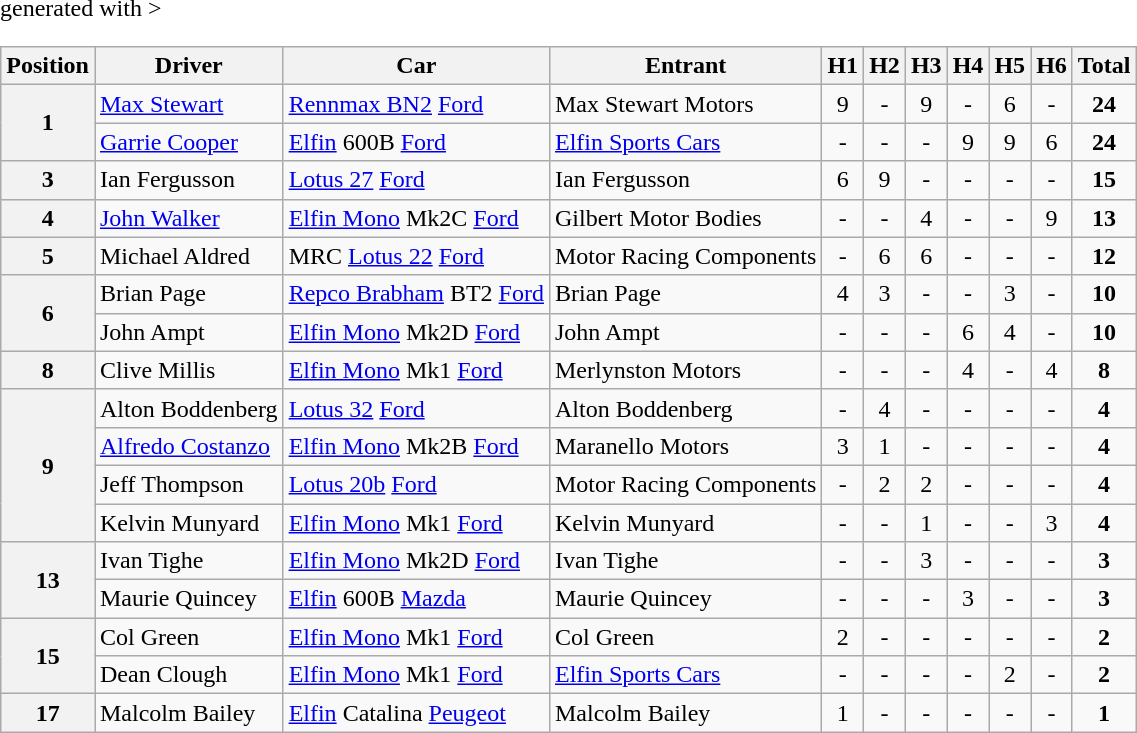<table class="wikitable" <hiddentext>generated with >
<tr style="font-weight:bold">
<th>Position</th>
<th>Driver</th>
<th>Car</th>
<th>Entrant</th>
<th>H1</th>
<th>H2</th>
<th>H3</th>
<th>H4</th>
<th>H5</th>
<th>H6</th>
<th>Total</th>
</tr>
<tr>
<th rowspan=2>1</th>
<td><a href='#'>Max Stewart</a></td>
<td><a href='#'>Rennmax BN2</a> <a href='#'>Ford</a></td>
<td>Max Stewart Motors</td>
<td align="center">9</td>
<td align="center">-</td>
<td align="center">9</td>
<td align="center">-</td>
<td align="center">6</td>
<td align="center">-</td>
<td align="center"><strong>24</strong></td>
</tr>
<tr>
<td><a href='#'>Garrie Cooper</a></td>
<td><a href='#'>Elfin</a> 600B <a href='#'>Ford</a></td>
<td><a href='#'>Elfin Sports Cars</a></td>
<td align="center">-</td>
<td align="center">-</td>
<td align="center">-</td>
<td align="center">9</td>
<td align="center">9</td>
<td align="center">6</td>
<td align="center"><strong>24</strong></td>
</tr>
<tr>
<th>3</th>
<td>Ian Fergusson</td>
<td><a href='#'>Lotus 27</a> <a href='#'>Ford</a></td>
<td>Ian Fergusson</td>
<td align="center">6</td>
<td align="center">9</td>
<td align="center">-</td>
<td align="center">-</td>
<td align="center">-</td>
<td align="center">-</td>
<td align="center"><strong>15</strong></td>
</tr>
<tr>
<th>4</th>
<td><a href='#'>John Walker</a></td>
<td><a href='#'>Elfin Mono</a> Mk2C <a href='#'>Ford</a></td>
<td>Gilbert Motor Bodies</td>
<td align="center">-</td>
<td align="center">-</td>
<td align="center">4</td>
<td align="center">-</td>
<td align="center">-</td>
<td align="center">9</td>
<td align="center"><strong>13</strong></td>
</tr>
<tr>
<th>5</th>
<td>Michael Aldred</td>
<td>MRC <a href='#'>Lotus 22</a> <a href='#'>Ford</a></td>
<td>Motor Racing Components</td>
<td align="center">-</td>
<td align="center">6</td>
<td align="center">6</td>
<td align="center">-</td>
<td align="center">-</td>
<td align="center">-</td>
<td align="center"><strong>12</strong></td>
</tr>
<tr>
<th rowspan=2>6</th>
<td>Brian Page</td>
<td><a href='#'>Repco Brabham</a> BT2 <a href='#'>Ford</a></td>
<td>Brian Page</td>
<td align="center">4</td>
<td align="center">3</td>
<td align="center">-</td>
<td align="center">-</td>
<td align="center">3</td>
<td align="center">-</td>
<td align="center"><strong>10</strong></td>
</tr>
<tr>
<td>John Ampt</td>
<td><a href='#'>Elfin Mono</a> Mk2D <a href='#'>Ford</a></td>
<td>John Ampt</td>
<td align="center">-</td>
<td align="center">-</td>
<td align="center">-</td>
<td align="center">6</td>
<td align="center">4</td>
<td align="center">-</td>
<td align="center"><strong>10</strong></td>
</tr>
<tr>
<th>8</th>
<td>Clive Millis</td>
<td><a href='#'>Elfin Mono</a> Mk1 <a href='#'>Ford</a></td>
<td>Merlynston Motors</td>
<td align="center">-</td>
<td align="center">-</td>
<td align="center">-</td>
<td align="center">4</td>
<td align="center">-</td>
<td align="center">4</td>
<td align="center"><strong>8</strong></td>
</tr>
<tr>
<th rowspan=4>9</th>
<td>Alton Boddenberg</td>
<td><a href='#'>Lotus 32</a> <a href='#'>Ford</a></td>
<td>Alton Boddenberg</td>
<td align="center">-</td>
<td align="center">4</td>
<td align="center">-</td>
<td align="center">-</td>
<td align="center">-</td>
<td align="center">-</td>
<td align="center"><strong>4</strong></td>
</tr>
<tr>
<td><a href='#'>Alfredo Costanzo</a></td>
<td><a href='#'>Elfin Mono</a> Mk2B <a href='#'>Ford</a></td>
<td>Maranello Motors</td>
<td align="center">3</td>
<td align="center">1</td>
<td align="center">-</td>
<td align="center">-</td>
<td align="center">-</td>
<td align="center">-</td>
<td align="center"><strong>4</strong></td>
</tr>
<tr>
<td>Jeff Thompson</td>
<td><a href='#'>Lotus 20b</a> <a href='#'>Ford</a></td>
<td>Motor Racing Components</td>
<td align="center">-</td>
<td align="center">2</td>
<td align="center">2</td>
<td align="center">-</td>
<td align="center">-</td>
<td align="center">-</td>
<td align="center"><strong>4</strong></td>
</tr>
<tr>
<td>Kelvin Munyard</td>
<td><a href='#'>Elfin Mono</a> Mk1 <a href='#'>Ford</a></td>
<td>Kelvin Munyard</td>
<td align="center">-</td>
<td align="center">-</td>
<td align="center">1</td>
<td align="center">-</td>
<td align="center">-</td>
<td align="center">3</td>
<td align="center"><strong>4</strong></td>
</tr>
<tr>
<th rowspan=2>13</th>
<td>Ivan Tighe</td>
<td><a href='#'>Elfin Mono</a> Mk2D <a href='#'>Ford</a></td>
<td>Ivan Tighe</td>
<td align="center">-</td>
<td align="center">-</td>
<td align="center">3</td>
<td align="center">-</td>
<td align="center">-</td>
<td align="center">-</td>
<td align="center"><strong>3</strong></td>
</tr>
<tr>
<td>Maurie Quincey</td>
<td><a href='#'>Elfin</a> 600B <a href='#'>Mazda</a></td>
<td>Maurie Quincey</td>
<td align="center">-</td>
<td align="center">-</td>
<td align="center">-</td>
<td align="center">3</td>
<td align="center">-</td>
<td align="center">-</td>
<td align="center"><strong>3</strong></td>
</tr>
<tr>
<th rowspan=2>15</th>
<td>Col Green</td>
<td><a href='#'>Elfin Mono</a> Mk1 <a href='#'>Ford</a></td>
<td>Col Green</td>
<td align="center">2</td>
<td align="center">-</td>
<td align="center">-</td>
<td align="center">-</td>
<td align="center">-</td>
<td align="center">-</td>
<td align="center"><strong>2</strong></td>
</tr>
<tr>
<td>Dean Clough</td>
<td><a href='#'>Elfin Mono</a> Mk1 <a href='#'>Ford</a></td>
<td><a href='#'>Elfin Sports Cars</a></td>
<td align="center">-</td>
<td align="center">-</td>
<td align="center">-</td>
<td align="center">-</td>
<td align="center">2</td>
<td align="center">-</td>
<td align="center"><strong>2</strong></td>
</tr>
<tr>
<th>17</th>
<td>Malcolm Bailey</td>
<td><a href='#'>Elfin</a> Catalina <a href='#'>Peugeot</a></td>
<td>Malcolm Bailey</td>
<td align="center">1</td>
<td align="center">-</td>
<td align="center">-</td>
<td align="center">-</td>
<td align="center">-</td>
<td align="center">-</td>
<td align="center"><strong>1</strong></td>
</tr>
</table>
